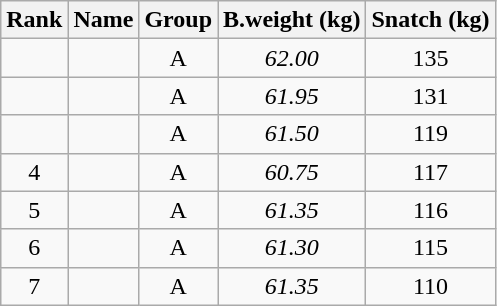<table class="wikitable sortable" style="text-align:center;">
<tr>
<th>Rank</th>
<th>Name</th>
<th>Group</th>
<th>B.weight (kg)</th>
<th>Snatch (kg)</th>
</tr>
<tr>
<td></td>
<td align=left></td>
<td>A</td>
<td><em>62.00</em></td>
<td>135</td>
</tr>
<tr>
<td></td>
<td align=left></td>
<td>A</td>
<td><em>61.95</em></td>
<td>131</td>
</tr>
<tr>
<td></td>
<td align=left></td>
<td>A</td>
<td><em>61.50</em></td>
<td>119</td>
</tr>
<tr>
<td>4</td>
<td align=left></td>
<td>A</td>
<td><em>60.75</em></td>
<td>117</td>
</tr>
<tr>
<td>5</td>
<td align=left></td>
<td>A</td>
<td><em>61.35</em></td>
<td>116</td>
</tr>
<tr>
<td>6</td>
<td align=left></td>
<td>A</td>
<td><em>61.30</em></td>
<td>115</td>
</tr>
<tr>
<td>7</td>
<td align=left></td>
<td>A</td>
<td><em>61.35</em></td>
<td>110</td>
</tr>
</table>
